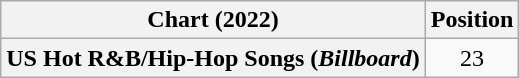<table class="wikitable plainrowheaders" style="text-align:center">
<tr>
<th scope="col">Chart (2022)</th>
<th scope="col">Position</th>
</tr>
<tr>
<th scope="row">US Hot R&B/Hip-Hop Songs (<em>Billboard</em>)</th>
<td>23</td>
</tr>
</table>
